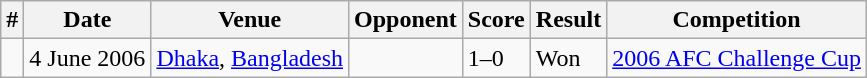<table class="wikitable">
<tr>
<th>#</th>
<th>Date</th>
<th>Venue</th>
<th>Opponent</th>
<th>Score</th>
<th>Result</th>
<th>Competition</th>
</tr>
<tr>
<td></td>
<td>4 June 2006</td>
<td><a href='#'>Dhaka</a>, <a href='#'>Bangladesh</a></td>
<td></td>
<td>1–0</td>
<td>Won</td>
<td><a href='#'>2006 AFC Challenge Cup</a></td>
</tr>
</table>
